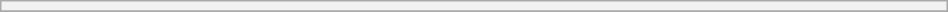<table class="wikitable sortable collapsible collapsed" style="min-width:50%">
<tr>
<th colspan=6 style="font-size:88%"><a href='#'></a></th>
</tr>
<tr>
</tr>
</table>
